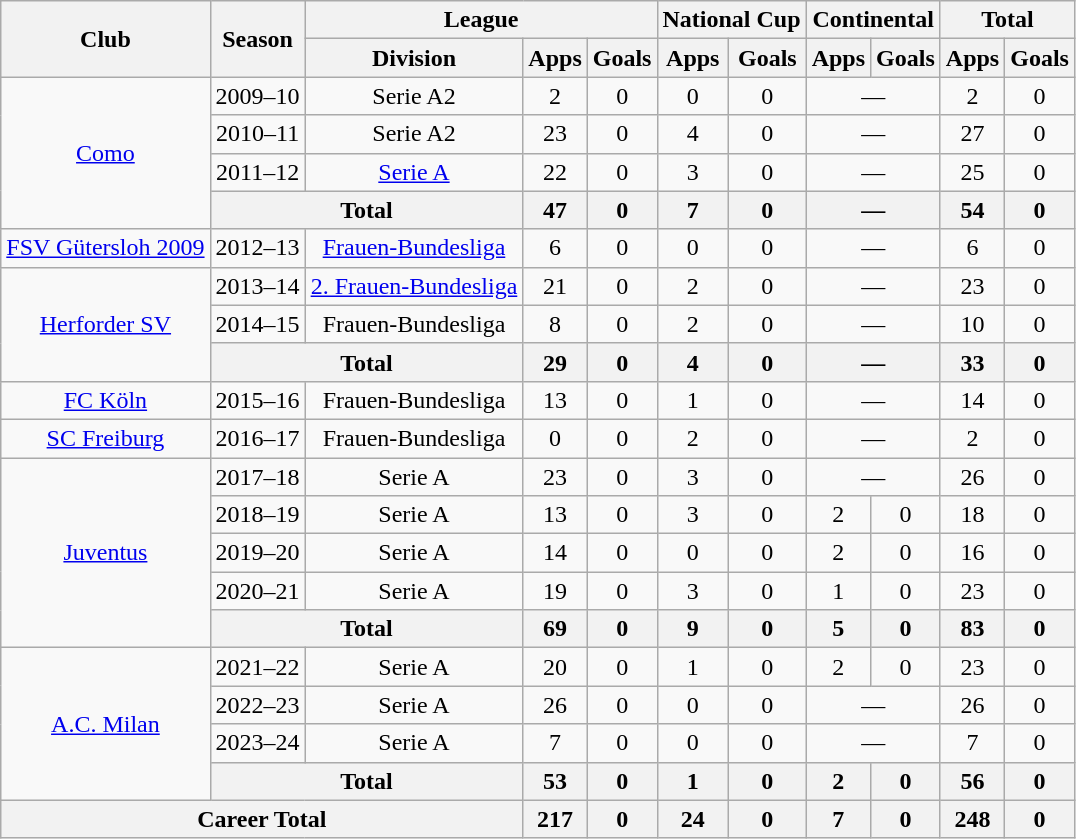<table class="wikitable" style="text-align:center">
<tr>
<th rowspan="2">Club</th>
<th rowspan="2">Season</th>
<th colspan="3">League</th>
<th colspan="2">National Cup</th>
<th colspan="2">Continental</th>
<th colspan="2">Total</th>
</tr>
<tr>
<th>Division</th>
<th>Apps</th>
<th>Goals</th>
<th>Apps</th>
<th>Goals</th>
<th>Apps</th>
<th>Goals</th>
<th>Apps</th>
<th>Goals</th>
</tr>
<tr>
<td rowspan="4"><a href='#'>Como</a></td>
<td>2009–10</td>
<td>Serie A2</td>
<td>2</td>
<td>0</td>
<td>0</td>
<td>0</td>
<td colspan="2">—</td>
<td>2</td>
<td>0</td>
</tr>
<tr>
<td>2010–11</td>
<td>Serie A2</td>
<td>23</td>
<td>0</td>
<td>4</td>
<td>0</td>
<td colspan="2">—</td>
<td>27</td>
<td>0</td>
</tr>
<tr>
<td>2011–12</td>
<td><a href='#'>Serie A</a></td>
<td>22</td>
<td>0</td>
<td>3</td>
<td>0</td>
<td colspan="2">—</td>
<td>25</td>
<td>0</td>
</tr>
<tr>
<th colspan="2">Total</th>
<th>47</th>
<th>0</th>
<th>7</th>
<th>0</th>
<th colspan="2">—</th>
<th>54</th>
<th>0</th>
</tr>
<tr>
<td><a href='#'>FSV Gütersloh 2009</a></td>
<td>2012–13</td>
<td><a href='#'>Frauen-Bundesliga</a></td>
<td>6</td>
<td>0</td>
<td>0</td>
<td>0</td>
<td colspan="2">—</td>
<td>6</td>
<td>0</td>
</tr>
<tr>
<td rowspan="3"><a href='#'>Herforder SV</a></td>
<td>2013–14</td>
<td><a href='#'>2. Frauen-Bundesliga</a></td>
<td>21</td>
<td>0</td>
<td>2</td>
<td>0</td>
<td colspan="2">—</td>
<td>23</td>
<td>0</td>
</tr>
<tr>
<td>2014–15</td>
<td>Frauen-Bundesliga</td>
<td>8</td>
<td>0</td>
<td>2</td>
<td>0</td>
<td colspan="2">—</td>
<td>10</td>
<td>0</td>
</tr>
<tr>
<th colspan="2">Total</th>
<th>29</th>
<th>0</th>
<th>4</th>
<th>0</th>
<th colspan="2">—</th>
<th>33</th>
<th>0</th>
</tr>
<tr>
<td><a href='#'>FC Köln</a></td>
<td>2015–16</td>
<td>Frauen-Bundesliga</td>
<td>13</td>
<td>0</td>
<td>1</td>
<td>0</td>
<td colspan="2">—</td>
<td>14</td>
<td>0</td>
</tr>
<tr>
<td><a href='#'>SC Freiburg</a></td>
<td>2016–17</td>
<td>Frauen-Bundesliga</td>
<td>0</td>
<td>0</td>
<td>2</td>
<td>0</td>
<td colspan="2">—</td>
<td>2</td>
<td>0</td>
</tr>
<tr>
<td rowspan="5"><a href='#'>Juventus</a></td>
<td>2017–18</td>
<td>Serie A</td>
<td>23</td>
<td>0</td>
<td>3</td>
<td>0</td>
<td colspan="2">—</td>
<td>26</td>
<td>0</td>
</tr>
<tr>
<td>2018–19</td>
<td>Serie A</td>
<td>13</td>
<td>0</td>
<td>3</td>
<td>0</td>
<td>2</td>
<td>0</td>
<td>18</td>
<td>0</td>
</tr>
<tr>
<td>2019–20</td>
<td>Serie A</td>
<td>14</td>
<td>0</td>
<td>0</td>
<td>0</td>
<td>2</td>
<td>0</td>
<td>16</td>
<td>0</td>
</tr>
<tr>
<td>2020–21</td>
<td>Serie A</td>
<td>19</td>
<td>0</td>
<td>3</td>
<td>0</td>
<td>1</td>
<td>0</td>
<td>23</td>
<td>0</td>
</tr>
<tr>
<th colspan="2">Total</th>
<th>69</th>
<th>0</th>
<th>9</th>
<th>0</th>
<th>5</th>
<th>0</th>
<th>83</th>
<th>0</th>
</tr>
<tr>
<td rowspan="4"><a href='#'>A.C. Milan</a></td>
<td>2021–22</td>
<td>Serie A</td>
<td>20</td>
<td>0</td>
<td>1</td>
<td>0</td>
<td>2</td>
<td>0</td>
<td>23</td>
<td>0</td>
</tr>
<tr>
<td>2022–23</td>
<td>Serie A</td>
<td>26</td>
<td>0</td>
<td>0</td>
<td>0</td>
<td colspan="2">—</td>
<td>26</td>
<td>0</td>
</tr>
<tr>
<td>2023–24</td>
<td>Serie A</td>
<td>7</td>
<td>0</td>
<td>0</td>
<td>0</td>
<td colspan="2">—</td>
<td>7</td>
<td>0</td>
</tr>
<tr>
<th colspan="2">Total</th>
<th>53</th>
<th>0</th>
<th>1</th>
<th>0</th>
<th>2</th>
<th>0</th>
<th>56</th>
<th>0</th>
</tr>
<tr>
<th colspan="3">Career Total</th>
<th>217</th>
<th>0</th>
<th>24</th>
<th>0</th>
<th>7</th>
<th>0</th>
<th>248</th>
<th>0</th>
</tr>
</table>
